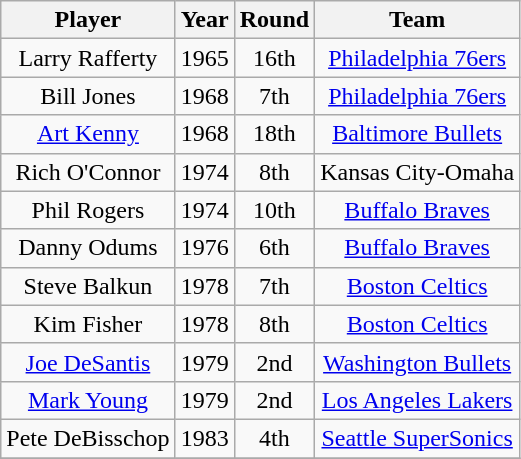<table class= "wikitable sortable" style="text-align:center">
<tr>
<th>Player</th>
<th>Year</th>
<th>Round</th>
<th>Team</th>
</tr>
<tr>
<td>Larry Rafferty</td>
<td>1965</td>
<td>16th</td>
<td><a href='#'>Philadelphia 76ers</a></td>
</tr>
<tr>
<td>Bill Jones</td>
<td>1968</td>
<td>7th</td>
<td><a href='#'>Philadelphia 76ers</a></td>
</tr>
<tr>
<td><a href='#'>Art Kenny</a></td>
<td>1968</td>
<td>18th</td>
<td><a href='#'>Baltimore Bullets</a></td>
</tr>
<tr>
<td>Rich O'Connor</td>
<td>1974</td>
<td>8th</td>
<td>Kansas City-Omaha</td>
</tr>
<tr>
<td>Phil Rogers</td>
<td>1974</td>
<td>10th</td>
<td><a href='#'>Buffalo Braves</a></td>
</tr>
<tr>
<td>Danny Odums</td>
<td>1976</td>
<td>6th</td>
<td><a href='#'>Buffalo Braves</a></td>
</tr>
<tr>
<td>Steve Balkun</td>
<td>1978</td>
<td>7th</td>
<td><a href='#'>Boston Celtics</a></td>
</tr>
<tr>
<td>Kim Fisher</td>
<td>1978</td>
<td>8th</td>
<td><a href='#'>Boston Celtics</a></td>
</tr>
<tr>
<td><a href='#'>Joe DeSantis</a></td>
<td>1979</td>
<td>2nd</td>
<td><a href='#'>Washington Bullets</a></td>
</tr>
<tr>
<td><a href='#'>Mark Young</a></td>
<td>1979</td>
<td>2nd</td>
<td><a href='#'>Los Angeles Lakers</a></td>
</tr>
<tr>
<td>Pete DeBisschop</td>
<td>1983</td>
<td>4th</td>
<td><a href='#'>Seattle SuperSonics</a></td>
</tr>
<tr>
</tr>
</table>
